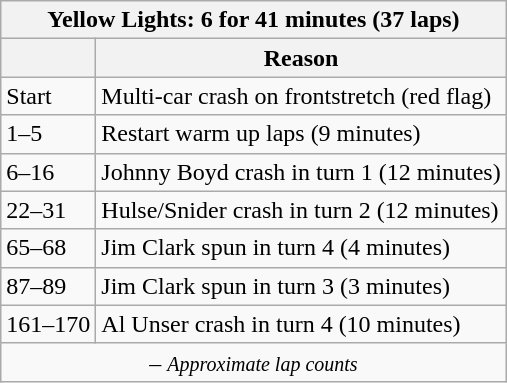<table class="wikitable">
<tr>
<th colspan=2>Yellow Lights: 6 for 41 minutes (37 laps)</th>
</tr>
<tr>
<th></th>
<th>Reason</th>
</tr>
<tr>
<td>Start</td>
<td>Multi-car crash on frontstretch (red flag)</td>
</tr>
<tr>
<td>1–5</td>
<td>Restart warm up laps (9 minutes)</td>
</tr>
<tr>
<td>6–16</td>
<td>Johnny Boyd crash in turn 1 (12 minutes)</td>
</tr>
<tr>
<td>22–31</td>
<td>Hulse/Snider crash in turn 2 (12 minutes)</td>
</tr>
<tr>
<td>65–68</td>
<td>Jim Clark spun in turn 4 (4 minutes)</td>
</tr>
<tr>
<td>87–89</td>
<td>Jim Clark spun in turn 3 (3 minutes)</td>
</tr>
<tr>
<td>161–170</td>
<td>Al Unser crash in turn 4 (10 minutes)</td>
</tr>
<tr>
<td colspan=2 align=center> – <em><small>Approximate lap counts</small></em></td>
</tr>
</table>
